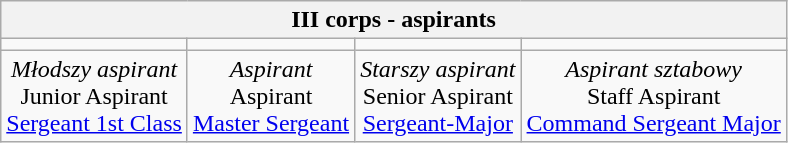<table class="wikitable" style="text-align: center">
<tr>
<th colspan="4">III corps - aspirants</th>
</tr>
<tr>
<td></td>
<td></td>
<td></td>
<td></td>
</tr>
<tr>
<td><em>Młodszy aspirant</em> <br> Junior Aspirant <br> <a href='#'>Sergeant 1st Class</a></td>
<td><em>Aspirant</em> <br> Aspirant <br> <a href='#'>Master Sergeant</a></td>
<td><em>Starszy aspirant</em> <br> Senior Aspirant <br> <a href='#'>Sergeant-Major</a></td>
<td><em>Aspirant sztabowy</em> <br> Staff Aspirant <br> <a href='#'>Command Sergeant Major</a></td>
</tr>
</table>
